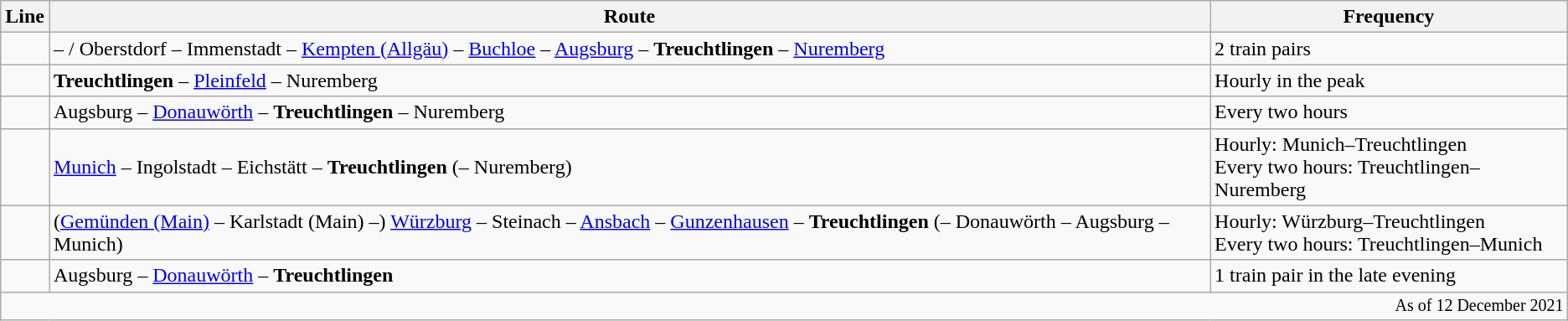<table class="wikitable">
<tr>
<th>Line</th>
<th>Route</th>
<th>Frequency</th>
</tr>
<tr>
<td><br></td>
<td> –  / Oberstdorf – Immenstadt – <a href='#'>Kempten (Allgäu)</a> – <a href='#'>Buchloe</a> – <a href='#'>Augsburg</a> – <strong>Treuchtlingen</strong> – <a href='#'>Nuremberg</a></td>
<td>2 train pairs</td>
</tr>
<tr>
<td></td>
<td><strong>Treuchtlingen</strong> – <a href='#'>Pleinfeld</a> – Nuremberg</td>
<td>Hourly in the peak</td>
</tr>
<tr>
<td></td>
<td>Augsburg – <a href='#'>Donauwörth</a> – <strong>Treuchtlingen</strong> – Nuremberg</td>
<td>Every two hours</td>
</tr>
<tr>
<td></td>
<td><a href='#'>Munich</a> – Ingolstadt – Eichstätt – <strong>Treuchtlingen</strong> (– Nuremberg)</td>
<td>Hourly: Munich–Treuchtlingen<br>Every two hours: Treuchtlingen–Nuremberg</td>
</tr>
<tr>
<td><br></td>
<td>(<a href='#'>Gemünden (Main)</a> – Karlstadt (Main) –) <a href='#'>Würzburg</a> – Steinach – <a href='#'>Ansbach</a> – <a href='#'>Gunzenhausen</a> – <strong>Treuchtlingen</strong> (– Donauwörth – Augsburg – Munich)</td>
<td>Hourly: Würzburg–Treuchtlingen<br>Every two hours: Treuchtlingen–Munich</td>
</tr>
<tr>
<td></td>
<td>Augsburg – <a href='#'>Donauwörth</a> – <strong>Treuchtlingen</strong></td>
<td>1 train pair in the late evening</td>
</tr>
<tr>
<td colspan="4" style="text-align:right; font-size:smaller;">As of 12 December 2021</td>
</tr>
</table>
